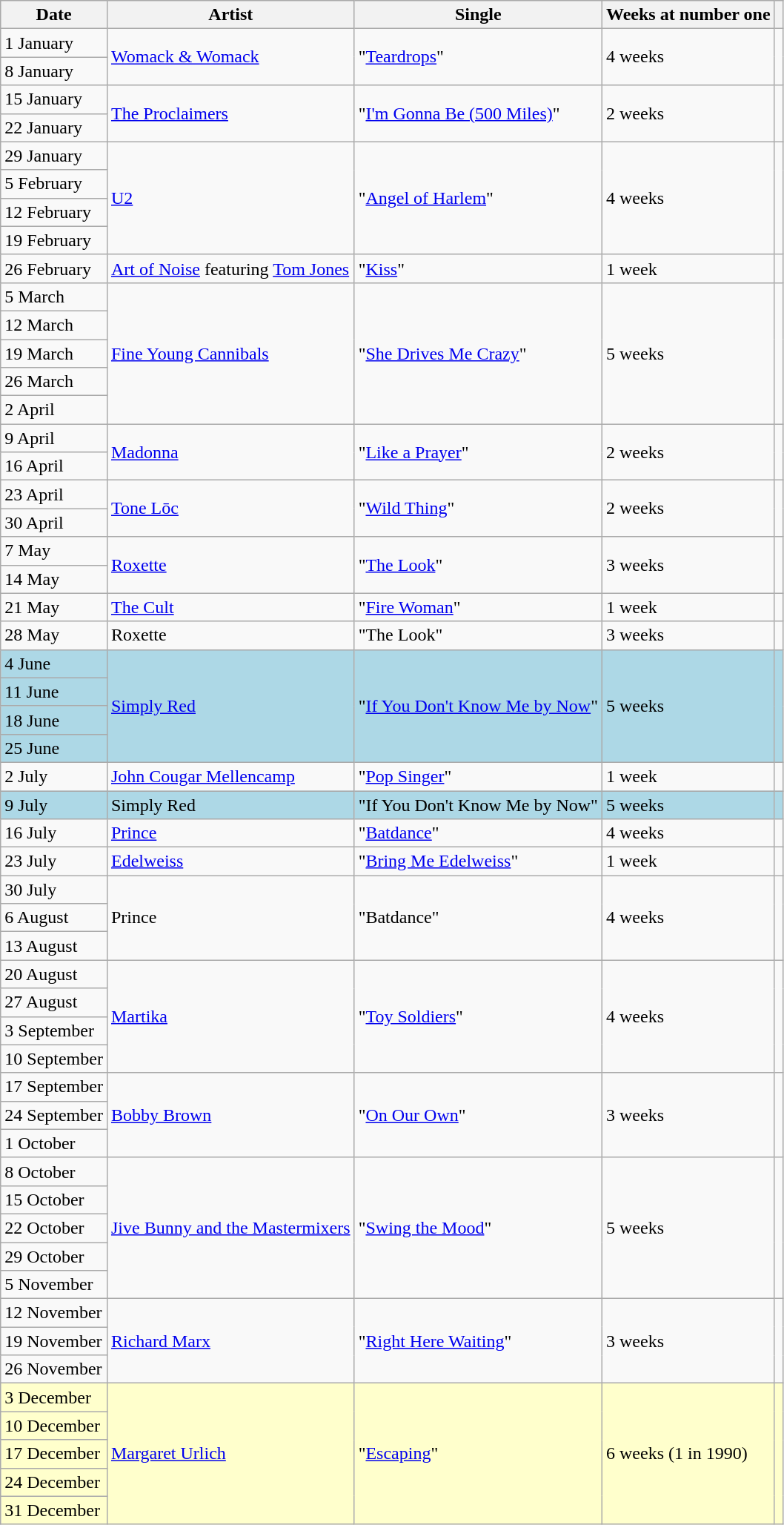<table class="wikitable">
<tr>
<th>Date</th>
<th>Artist</th>
<th>Single</th>
<th>Weeks at number one</th>
<th></th>
</tr>
<tr>
<td>1 January</td>
<td rowspan="2"><a href='#'>Womack & Womack</a></td>
<td rowspan="2">"<a href='#'>Teardrops</a>"</td>
<td rowspan="2">4 weeks</td>
<td rowspan="2"></td>
</tr>
<tr>
<td>8 January</td>
</tr>
<tr>
<td>15 January</td>
<td rowspan="2"><a href='#'>The Proclaimers</a></td>
<td rowspan="2">"<a href='#'>I'm Gonna Be (500 Miles)</a>"</td>
<td rowspan="2">2 weeks</td>
<td rowspan="2"></td>
</tr>
<tr>
<td>22 January</td>
</tr>
<tr>
<td>29 January</td>
<td rowspan="4"><a href='#'>U2</a></td>
<td rowspan="4">"<a href='#'>Angel of Harlem</a>"</td>
<td rowspan="4">4 weeks</td>
<td rowspan="4"></td>
</tr>
<tr>
<td>5 February</td>
</tr>
<tr>
<td>12 February</td>
</tr>
<tr>
<td>19 February</td>
</tr>
<tr>
<td>26 February</td>
<td><a href='#'>Art of Noise</a> featuring <a href='#'>Tom Jones</a></td>
<td>"<a href='#'>Kiss</a>"</td>
<td>1 week</td>
<td></td>
</tr>
<tr>
<td>5 March</td>
<td rowspan="5"><a href='#'>Fine Young Cannibals</a></td>
<td rowspan="5">"<a href='#'>She Drives Me Crazy</a>"</td>
<td rowspan="5">5 weeks</td>
<td rowspan="5"></td>
</tr>
<tr>
<td>12 March</td>
</tr>
<tr>
<td>19 March</td>
</tr>
<tr>
<td>26 March</td>
</tr>
<tr>
<td>2 April</td>
</tr>
<tr>
<td>9 April</td>
<td rowspan="2"><a href='#'>Madonna</a></td>
<td rowspan="2">"<a href='#'>Like a Prayer</a>"</td>
<td rowspan="2">2 weeks</td>
<td rowspan="2"></td>
</tr>
<tr>
<td>16 April</td>
</tr>
<tr>
<td>23 April</td>
<td rowspan="2"><a href='#'>Tone Lōc</a></td>
<td rowspan="2">"<a href='#'>Wild Thing</a>"</td>
<td rowspan="2">2 weeks</td>
<td rowspan="2"></td>
</tr>
<tr>
<td>30 April</td>
</tr>
<tr>
<td>7 May</td>
<td rowspan="2"><a href='#'>Roxette</a></td>
<td rowspan="2">"<a href='#'>The Look</a>"</td>
<td rowspan="2">3 weeks</td>
<td rowspan="2"></td>
</tr>
<tr>
<td>14 May</td>
</tr>
<tr>
<td>21 May</td>
<td><a href='#'>The Cult</a></td>
<td>"<a href='#'>Fire Woman</a>"</td>
<td>1 week</td>
<td></td>
</tr>
<tr>
<td>28 May</td>
<td>Roxette</td>
<td>"The Look"</td>
<td>3 weeks</td>
<td></td>
</tr>
<tr bgcolor="lightblue">
<td>4 June</td>
<td rowspan="4"><a href='#'>Simply Red</a></td>
<td rowspan="4">"<a href='#'>If You Don't Know Me by Now</a>"</td>
<td rowspan="4">5 weeks</td>
<td rowspan="4"></td>
</tr>
<tr bgcolor="lightblue">
<td>11 June</td>
</tr>
<tr bgcolor="lightblue">
<td>18 June</td>
</tr>
<tr bgcolor="lightblue">
<td>25 June</td>
</tr>
<tr>
<td>2 July</td>
<td><a href='#'>John Cougar Mellencamp</a></td>
<td>"<a href='#'>Pop Singer</a>"</td>
<td>1 week</td>
<td></td>
</tr>
<tr bgcolor="lightblue">
<td>9 July</td>
<td>Simply Red</td>
<td>"If You Don't Know Me by Now"</td>
<td>5 weeks</td>
<td></td>
</tr>
<tr>
<td>16 July</td>
<td><a href='#'>Prince</a></td>
<td>"<a href='#'>Batdance</a>"</td>
<td>4 weeks</td>
<td></td>
</tr>
<tr>
<td>23 July</td>
<td><a href='#'>Edelweiss</a></td>
<td>"<a href='#'>Bring Me Edelweiss</a>"</td>
<td>1 week</td>
<td></td>
</tr>
<tr>
<td>30 July</td>
<td rowspan="3">Prince</td>
<td rowspan="3">"Batdance"</td>
<td rowspan="3">4 weeks</td>
<td rowspan="3"></td>
</tr>
<tr>
<td>6 August</td>
</tr>
<tr>
<td>13 August</td>
</tr>
<tr>
<td>20 August</td>
<td rowspan="4"><a href='#'>Martika</a></td>
<td rowspan="4">"<a href='#'>Toy Soldiers</a>"</td>
<td rowspan="4">4 weeks</td>
<td rowspan="4"></td>
</tr>
<tr>
<td>27 August</td>
</tr>
<tr>
<td>3 September</td>
</tr>
<tr>
<td>10 September</td>
</tr>
<tr>
<td>17 September</td>
<td rowspan="3"><a href='#'>Bobby Brown</a></td>
<td rowspan="3">"<a href='#'>On Our Own</a>"</td>
<td rowspan="3">3 weeks</td>
<td rowspan="3"></td>
</tr>
<tr>
<td>24 September</td>
</tr>
<tr>
<td>1 October</td>
</tr>
<tr>
<td>8 October</td>
<td rowspan="5"><a href='#'>Jive Bunny and the Mastermixers</a></td>
<td rowspan="5">"<a href='#'>Swing the Mood</a>"</td>
<td rowspan="5">5 weeks</td>
<td rowspan="5"></td>
</tr>
<tr>
<td>15 October</td>
</tr>
<tr>
<td>22 October</td>
</tr>
<tr>
<td>29 October</td>
</tr>
<tr>
<td>5 November</td>
</tr>
<tr>
<td>12 November</td>
<td rowspan="3"><a href='#'>Richard Marx</a></td>
<td rowspan="3">"<a href='#'>Right Here Waiting</a>"</td>
<td rowspan="3">3 weeks</td>
<td rowspan="3"></td>
</tr>
<tr>
<td>19 November</td>
</tr>
<tr>
<td>26 November</td>
</tr>
<tr bgcolor="#FFFFCC">
<td>3 December</td>
<td rowspan="5"><a href='#'>Margaret Urlich</a></td>
<td rowspan="5">"<a href='#'>Escaping</a>"</td>
<td rowspan="5">6 weeks (1 in 1990)</td>
<td rowspan="5"></td>
</tr>
<tr bgcolor="#FFFFCC">
<td>10 December</td>
</tr>
<tr bgcolor="#FFFFCC">
<td>17 December</td>
</tr>
<tr bgcolor="#FFFFCC">
<td>24 December</td>
</tr>
<tr bgcolor="#FFFFCC">
<td>31 December</td>
</tr>
</table>
